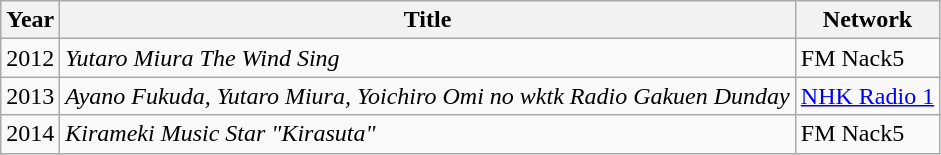<table class="wikitable">
<tr>
<th>Year</th>
<th>Title</th>
<th>Network</th>
</tr>
<tr>
<td>2012</td>
<td><em>Yutaro Miura The Wind Sing</em></td>
<td>FM Nack5</td>
</tr>
<tr>
<td>2013</td>
<td><em>Ayano Fukuda, Yutaro Miura, Yoichiro Omi no wktk Radio Gakuen Dunday</em></td>
<td><a href='#'>NHK Radio 1</a></td>
</tr>
<tr>
<td>2014</td>
<td><em>Kirameki Music Star "Kirasuta"</em></td>
<td>FM Nack5</td>
</tr>
</table>
